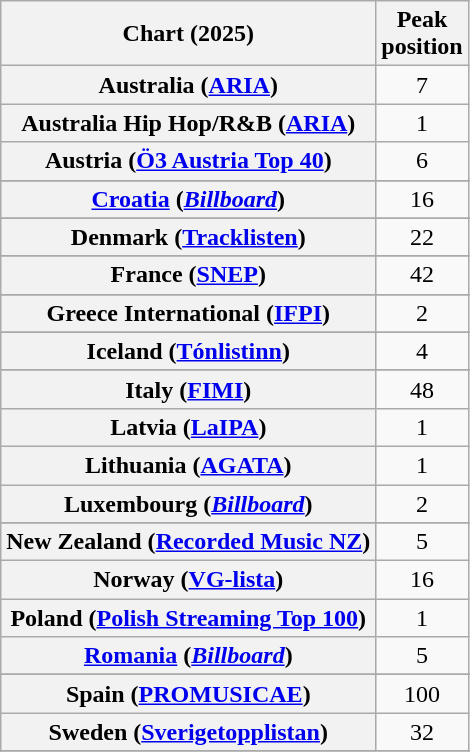<table class="wikitable sortable plainrowheaders" style="text-align:center">
<tr>
<th scope="col">Chart (2025)</th>
<th scope="col">Peak<br>position</th>
</tr>
<tr>
<th scope="row">Australia (<a href='#'>ARIA</a>)</th>
<td>7</td>
</tr>
<tr>
<th scope="row">Australia Hip Hop/R&B (<a href='#'>ARIA</a>)</th>
<td>1</td>
</tr>
<tr>
<th scope="row">Austria (<a href='#'>Ö3 Austria Top 40</a>)</th>
<td>6</td>
</tr>
<tr>
</tr>
<tr>
<th scope="row"><a href='#'>Croatia</a> (<em><a href='#'>Billboard</a></em>)</th>
<td>16</td>
</tr>
<tr>
</tr>
<tr>
<th scope="row">Denmark (<a href='#'>Tracklisten</a>)</th>
<td>22</td>
</tr>
<tr>
</tr>
<tr>
<th scope="row">France (<a href='#'>SNEP</a>)</th>
<td>42</td>
</tr>
<tr>
</tr>
<tr>
<th scope="row">Greece International (<a href='#'>IFPI</a>)</th>
<td>2</td>
</tr>
<tr>
</tr>
<tr>
<th scope="row">Iceland (<a href='#'>Tónlistinn</a>)</th>
<td>4</td>
</tr>
<tr>
</tr>
<tr>
<th scope="row">Italy (<a href='#'>FIMI</a>)</th>
<td>48</td>
</tr>
<tr>
<th scope="row">Latvia (<a href='#'>LaIPA</a>)</th>
<td>1</td>
</tr>
<tr>
<th scope="row">Lithuania (<a href='#'>AGATA</a>)</th>
<td>1</td>
</tr>
<tr>
<th scope="row">Luxembourg (<em><a href='#'>Billboard</a></em>)</th>
<td>2</td>
</tr>
<tr>
</tr>
<tr>
<th scope="row">New Zealand (<a href='#'>Recorded Music NZ</a>)</th>
<td>5</td>
</tr>
<tr>
<th scope="row">Norway (<a href='#'>VG-lista</a>)</th>
<td>16</td>
</tr>
<tr>
<th scope="row">Poland (<a href='#'>Polish Streaming Top 100</a>)</th>
<td>1</td>
</tr>
<tr>
<th scope="row"><a href='#'>Romania</a> (<em><a href='#'>Billboard</a></em>)</th>
<td>5</td>
</tr>
<tr>
</tr>
<tr>
</tr>
<tr>
<th scope="row">Spain (<a href='#'>PROMUSICAE</a>)</th>
<td>100</td>
</tr>
<tr>
<th scope="row">Sweden (<a href='#'>Sverigetopplistan</a>)</th>
<td>32</td>
</tr>
<tr>
</tr>
<tr>
</tr>
<tr>
</tr>
<tr>
</tr>
<tr>
</tr>
</table>
